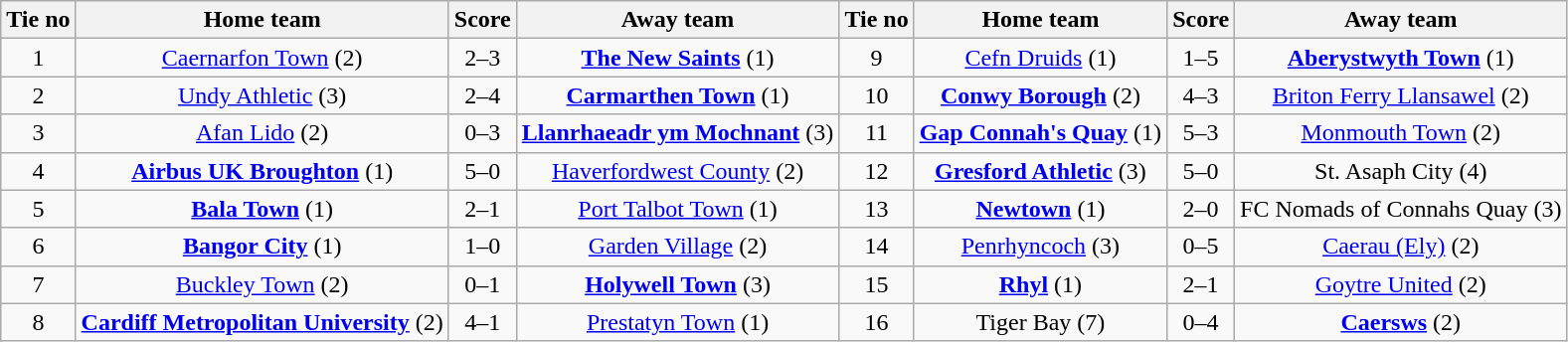<table class="wikitable" style="text-align: center">
<tr>
<th>Tie no</th>
<th>Home team</th>
<th>Score</th>
<th>Away team</th>
<th>Tie no</th>
<th>Home team</th>
<th>Score</th>
<th>Away team</th>
</tr>
<tr>
<td>1</td>
<td><a href='#'>Caernarfon Town</a>  (2)</td>
<td>2–3</td>
<td><strong><a href='#'>The New Saints</a></strong> (1)</td>
<td>9</td>
<td><a href='#'>Cefn Druids</a> (1)</td>
<td>1–5</td>
<td><strong><a href='#'>Aberystwyth Town</a></strong> (1)</td>
</tr>
<tr>
<td>2</td>
<td><a href='#'>Undy Athletic</a> (3)</td>
<td>2–4</td>
<td><strong><a href='#'>Carmarthen Town</a></strong> (1)</td>
<td>10</td>
<td><strong><a href='#'>Conwy Borough</a></strong> (2)</td>
<td>4–3</td>
<td><a href='#'>Briton Ferry Llansawel</a> (2)</td>
</tr>
<tr>
<td>3</td>
<td><a href='#'>Afan Lido</a> (2)</td>
<td>0–3</td>
<td><strong><a href='#'>Llanrhaeadr ym Mochnant</a></strong> (3)</td>
<td>11</td>
<td><strong><a href='#'>Gap Connah's Quay</a></strong> (1)</td>
<td>5–3</td>
<td><a href='#'>Monmouth Town</a> (2)</td>
</tr>
<tr>
<td>4</td>
<td><strong><a href='#'>Airbus UK Broughton</a></strong> (1)</td>
<td>5–0</td>
<td><a href='#'>Haverfordwest County</a> (2)</td>
<td>12</td>
<td><strong><a href='#'>Gresford Athletic</a></strong> (3)</td>
<td>5–0</td>
<td>St. Asaph City (4)</td>
</tr>
<tr>
<td>5</td>
<td><strong><a href='#'>Bala Town</a></strong> (1)</td>
<td>2–1</td>
<td><a href='#'>Port Talbot Town</a> (1)</td>
<td>13</td>
<td><strong><a href='#'>Newtown</a></strong> (1)</td>
<td>2–0</td>
<td>FC Nomads of Connahs Quay (3)</td>
</tr>
<tr>
<td>6</td>
<td><strong><a href='#'>Bangor City</a></strong> (1)</td>
<td>1–0</td>
<td><a href='#'>Garden Village</a> (2)</td>
<td>14</td>
<td><a href='#'>Penrhyncoch</a> (3)</td>
<td>0–5</td>
<td><a href='#'>Caerau (Ely)</a> (2)</td>
</tr>
<tr>
<td>7</td>
<td><a href='#'>Buckley Town</a> (2)</td>
<td>0–1</td>
<td><strong><a href='#'>Holywell Town</a></strong> (3)</td>
<td>15</td>
<td><strong><a href='#'>Rhyl</a></strong> (1)</td>
<td>2–1</td>
<td><a href='#'>Goytre United</a> (2)</td>
</tr>
<tr>
<td>8</td>
<td><strong><a href='#'>Cardiff Metropolitan University</a></strong> (2)</td>
<td>4–1</td>
<td><a href='#'>Prestatyn Town</a> (1)</td>
<td>16</td>
<td>Tiger Bay (7)</td>
<td>0–4</td>
<td><strong><a href='#'>Caersws</a></strong> (2)</td>
</tr>
</table>
